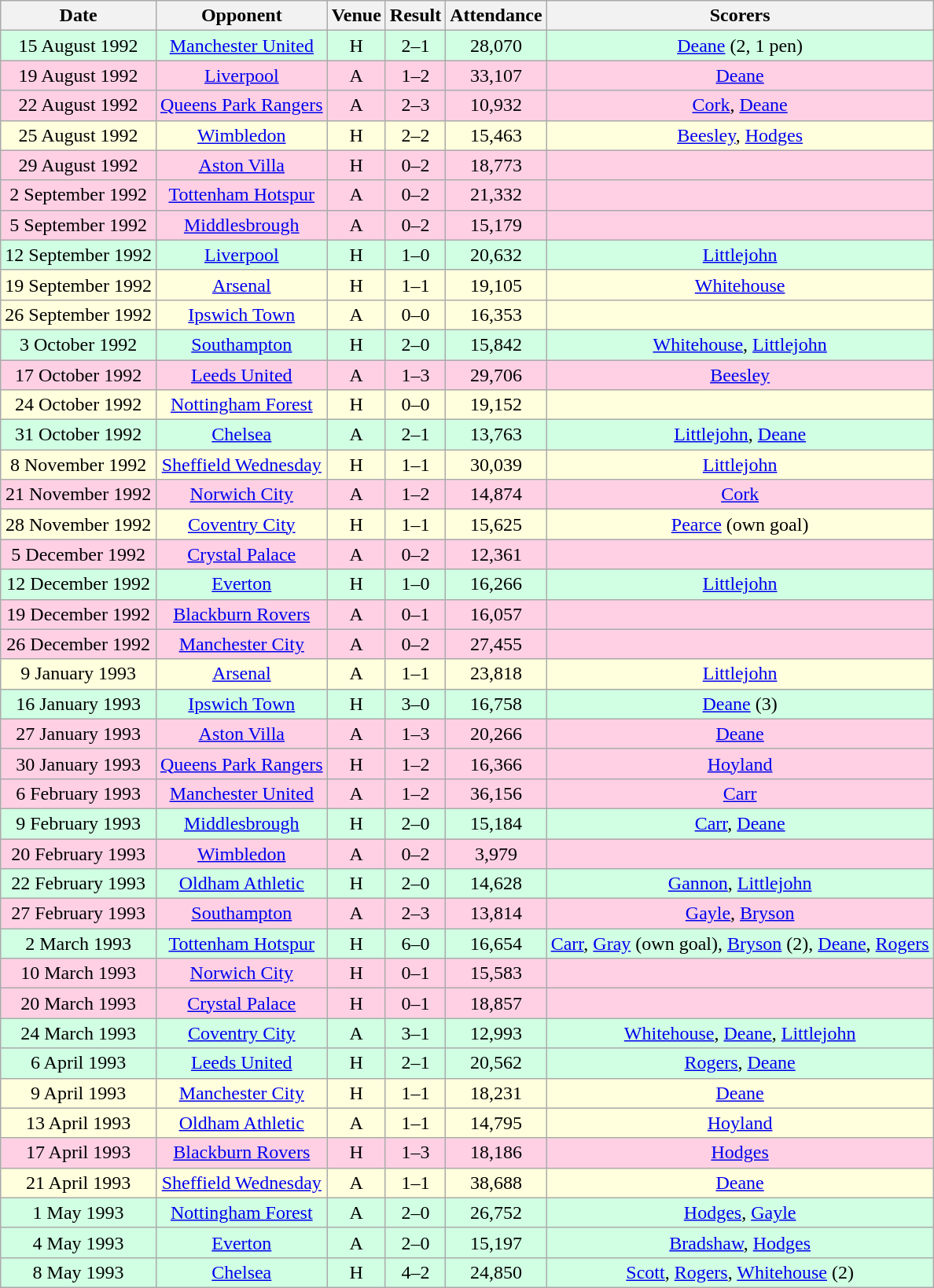<table class="wikitable sortable" style="font-size:100%; text-align:center">
<tr>
<th>Date</th>
<th>Opponent</th>
<th>Venue</th>
<th>Result</th>
<th>Attendance</th>
<th>Scorers</th>
</tr>
<tr style="background-color: #d0ffe3;">
<td>15 August 1992</td>
<td><a href='#'>Manchester United</a></td>
<td>H</td>
<td>2–1</td>
<td>28,070</td>
<td><a href='#'>Deane</a> (2, 1 pen)</td>
</tr>
<tr style="background-color: #ffd0e3;">
<td>19 August 1992</td>
<td><a href='#'>Liverpool</a></td>
<td>A</td>
<td>1–2</td>
<td>33,107</td>
<td><a href='#'>Deane</a></td>
</tr>
<tr style="background-color: #ffd0e3;">
<td>22 August 1992</td>
<td><a href='#'>Queens Park Rangers</a></td>
<td>A</td>
<td>2–3</td>
<td>10,932</td>
<td><a href='#'>Cork</a>, <a href='#'>Deane</a></td>
</tr>
<tr style="background-color: #ffffdd;">
<td>25 August 1992</td>
<td><a href='#'>Wimbledon</a></td>
<td>H</td>
<td>2–2</td>
<td>15,463</td>
<td><a href='#'>Beesley</a>, <a href='#'>Hodges</a></td>
</tr>
<tr style="background-color: #ffd0e3;">
<td>29 August 1992</td>
<td><a href='#'>Aston Villa</a></td>
<td>H</td>
<td>0–2</td>
<td>18,773</td>
<td></td>
</tr>
<tr style="background-color: #ffd0e3;">
<td>2 September 1992</td>
<td><a href='#'>Tottenham Hotspur</a></td>
<td>A</td>
<td>0–2</td>
<td>21,332</td>
<td></td>
</tr>
<tr style="background-color: #ffd0e3;">
<td>5 September 1992</td>
<td><a href='#'>Middlesbrough</a></td>
<td>A</td>
<td>0–2</td>
<td>15,179</td>
<td></td>
</tr>
<tr style="background-color: #d0ffe3;">
<td>12 September 1992</td>
<td><a href='#'>Liverpool</a></td>
<td>H</td>
<td>1–0</td>
<td>20,632</td>
<td><a href='#'>Littlejohn</a></td>
</tr>
<tr style="background-color: #ffffdd;">
<td>19 September 1992</td>
<td><a href='#'>Arsenal</a></td>
<td>H</td>
<td>1–1</td>
<td>19,105</td>
<td><a href='#'>Whitehouse</a></td>
</tr>
<tr style="background-color: #ffffdd;">
<td>26 September 1992</td>
<td><a href='#'>Ipswich Town</a></td>
<td>A</td>
<td>0–0</td>
<td>16,353</td>
<td></td>
</tr>
<tr style="background-color: #d0ffe3;">
<td>3 October 1992</td>
<td><a href='#'>Southampton</a></td>
<td>H</td>
<td>2–0</td>
<td>15,842</td>
<td><a href='#'>Whitehouse</a>, <a href='#'>Littlejohn</a></td>
</tr>
<tr style="background-color: #ffd0e3;">
<td>17 October 1992</td>
<td><a href='#'>Leeds United</a></td>
<td>A</td>
<td>1–3</td>
<td>29,706</td>
<td><a href='#'>Beesley</a></td>
</tr>
<tr style="background-color: #ffffdd;">
<td>24 October 1992</td>
<td><a href='#'>Nottingham Forest</a></td>
<td>H</td>
<td>0–0</td>
<td>19,152</td>
<td></td>
</tr>
<tr style="background-color: #d0ffe3;">
<td>31 October 1992</td>
<td><a href='#'>Chelsea</a></td>
<td>A</td>
<td>2–1</td>
<td>13,763</td>
<td><a href='#'>Littlejohn</a>, <a href='#'>Deane</a></td>
</tr>
<tr style="background-color: #ffffdd;">
<td>8 November 1992</td>
<td><a href='#'>Sheffield Wednesday</a></td>
<td>H</td>
<td>1–1</td>
<td>30,039</td>
<td><a href='#'>Littlejohn</a></td>
</tr>
<tr style="background-color: #ffd0e3;">
<td>21 November 1992</td>
<td><a href='#'>Norwich City</a></td>
<td>A</td>
<td>1–2</td>
<td>14,874</td>
<td><a href='#'>Cork</a></td>
</tr>
<tr style="background-color: #ffffdd;">
<td>28 November 1992</td>
<td><a href='#'>Coventry City</a></td>
<td>H</td>
<td>1–1</td>
<td>15,625</td>
<td><a href='#'>Pearce</a> (own goal)</td>
</tr>
<tr style="background-color: #ffd0e3;">
<td>5 December 1992</td>
<td><a href='#'>Crystal Palace</a></td>
<td>A</td>
<td>0–2</td>
<td>12,361</td>
<td></td>
</tr>
<tr style="background-color: #d0ffe3;">
<td>12 December 1992</td>
<td><a href='#'>Everton</a></td>
<td>H</td>
<td>1–0</td>
<td>16,266</td>
<td><a href='#'>Littlejohn</a></td>
</tr>
<tr style="background-color: #ffd0e3;">
<td>19 December 1992</td>
<td><a href='#'>Blackburn Rovers</a></td>
<td>A</td>
<td>0–1</td>
<td>16,057</td>
<td></td>
</tr>
<tr style="background-color: #ffd0e3;">
<td>26 December 1992</td>
<td><a href='#'>Manchester City</a></td>
<td>A</td>
<td>0–2</td>
<td>27,455</td>
<td></td>
</tr>
<tr style="background-color: #ffffdd;">
<td>9 January 1993</td>
<td><a href='#'>Arsenal</a></td>
<td>A</td>
<td>1–1</td>
<td>23,818</td>
<td><a href='#'>Littlejohn</a></td>
</tr>
<tr style="background-color: #d0ffe3;">
<td>16 January 1993</td>
<td><a href='#'>Ipswich Town</a></td>
<td>H</td>
<td>3–0</td>
<td>16,758</td>
<td><a href='#'>Deane</a> (3)</td>
</tr>
<tr style="background-color: #ffd0e3;">
<td>27 January 1993</td>
<td><a href='#'>Aston Villa</a></td>
<td>A</td>
<td>1–3</td>
<td>20,266</td>
<td><a href='#'>Deane</a></td>
</tr>
<tr style="background-color: #ffd0e3;">
<td>30 January 1993</td>
<td><a href='#'>Queens Park Rangers</a></td>
<td>H</td>
<td>1–2</td>
<td>16,366</td>
<td><a href='#'>Hoyland</a></td>
</tr>
<tr style="background-color: #ffd0e3;">
<td>6 February 1993</td>
<td><a href='#'>Manchester United</a></td>
<td>A</td>
<td>1–2</td>
<td>36,156</td>
<td><a href='#'>Carr</a></td>
</tr>
<tr style="background-color: #d0ffe3;">
<td>9 February 1993</td>
<td><a href='#'>Middlesbrough</a></td>
<td>H</td>
<td>2–0</td>
<td>15,184</td>
<td><a href='#'>Carr</a>, <a href='#'>Deane</a></td>
</tr>
<tr style="background-color: #ffd0e3;">
<td>20 February 1993</td>
<td><a href='#'>Wimbledon</a></td>
<td>A</td>
<td>0–2</td>
<td>3,979</td>
<td></td>
</tr>
<tr style="background-color: #d0ffe3;">
<td>22 February 1993</td>
<td><a href='#'>Oldham Athletic</a></td>
<td>H</td>
<td>2–0</td>
<td>14,628</td>
<td><a href='#'>Gannon</a>, <a href='#'>Littlejohn</a></td>
</tr>
<tr style="background-color: #ffd0e3;">
<td>27 February 1993</td>
<td><a href='#'>Southampton</a></td>
<td>A</td>
<td>2–3</td>
<td>13,814</td>
<td><a href='#'>Gayle</a>, <a href='#'>Bryson</a></td>
</tr>
<tr style="background-color: #d0ffe3;">
<td>2 March 1993</td>
<td><a href='#'>Tottenham Hotspur</a></td>
<td>H</td>
<td>6–0</td>
<td>16,654</td>
<td><a href='#'>Carr</a>, <a href='#'>Gray</a> (own goal), <a href='#'>Bryson</a> (2), <a href='#'>Deane</a>, <a href='#'>Rogers</a></td>
</tr>
<tr style="background-color: #ffd0e3;">
<td>10 March 1993</td>
<td><a href='#'>Norwich City</a></td>
<td>H</td>
<td>0–1</td>
<td>15,583</td>
<td></td>
</tr>
<tr style="background-color: #ffd0e3;">
<td>20 March 1993</td>
<td><a href='#'>Crystal Palace</a></td>
<td>H</td>
<td>0–1</td>
<td>18,857</td>
<td></td>
</tr>
<tr style="background-color: #d0ffe3;">
<td>24 March 1993</td>
<td><a href='#'>Coventry City</a></td>
<td>A</td>
<td>3–1</td>
<td>12,993</td>
<td><a href='#'>Whitehouse</a>, <a href='#'>Deane</a>, <a href='#'>Littlejohn</a></td>
</tr>
<tr style="background-color: #d0ffe3;">
<td>6 April 1993</td>
<td><a href='#'>Leeds United</a></td>
<td>H</td>
<td>2–1</td>
<td>20,562</td>
<td><a href='#'>Rogers</a>, <a href='#'>Deane</a></td>
</tr>
<tr style="background-color: #ffffdd;">
<td>9 April 1993</td>
<td><a href='#'>Manchester City</a></td>
<td>H</td>
<td>1–1</td>
<td>18,231</td>
<td><a href='#'>Deane</a></td>
</tr>
<tr style="background-color: #ffffdd;">
<td>13 April 1993</td>
<td><a href='#'>Oldham Athletic</a></td>
<td>A</td>
<td>1–1</td>
<td>14,795</td>
<td><a href='#'>Hoyland</a></td>
</tr>
<tr style="background-color: #ffd0e3;">
<td>17 April 1993</td>
<td><a href='#'>Blackburn Rovers</a></td>
<td>H</td>
<td>1–3</td>
<td>18,186</td>
<td><a href='#'>Hodges</a></td>
</tr>
<tr style="background-color: #ffffdd;">
<td>21 April 1993</td>
<td><a href='#'>Sheffield Wednesday</a></td>
<td>A</td>
<td>1–1</td>
<td>38,688</td>
<td><a href='#'>Deane</a></td>
</tr>
<tr style="background-color: #d0ffe3;">
<td>1 May 1993</td>
<td><a href='#'>Nottingham Forest</a></td>
<td>A</td>
<td>2–0</td>
<td>26,752</td>
<td><a href='#'>Hodges</a>, <a href='#'>Gayle</a></td>
</tr>
<tr style="background-color: #d0ffe3;">
<td>4 May 1993</td>
<td><a href='#'>Everton</a></td>
<td>A</td>
<td>2–0</td>
<td>15,197</td>
<td><a href='#'>Bradshaw</a>, <a href='#'>Hodges</a></td>
</tr>
<tr style="background-color: #d0ffe3;">
<td>8 May 1993</td>
<td><a href='#'>Chelsea</a></td>
<td>H</td>
<td>4–2</td>
<td>24,850</td>
<td><a href='#'>Scott</a>, <a href='#'>Rogers</a>, <a href='#'>Whitehouse</a> (2)</td>
</tr>
</table>
